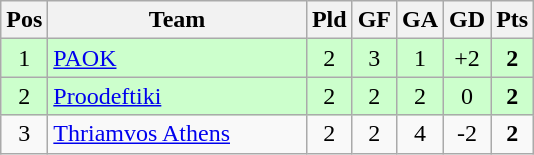<table class="wikitable" style="text-align: center;">
<tr>
<th>Pos</th>
<th width=165>Team</th>
<th>Pld</th>
<th>GF</th>
<th>GA</th>
<th>GD</th>
<th>Pts</th>
</tr>
<tr bgcolor="#ccffcc">
<td>1</td>
<td align=left><a href='#'>PAOK</a></td>
<td>2</td>
<td>3</td>
<td>1</td>
<td>+2</td>
<td><strong>2</strong></td>
</tr>
<tr bgcolor="#ccffcc">
<td>2</td>
<td align=left><a href='#'>Proodeftiki</a></td>
<td>2</td>
<td>2</td>
<td>2</td>
<td>0</td>
<td><strong>2</strong></td>
</tr>
<tr>
<td>3</td>
<td align=left><a href='#'>Thriamvos Athens</a></td>
<td>2</td>
<td>2</td>
<td>4</td>
<td>-2</td>
<td><strong>2</strong></td>
</tr>
</table>
